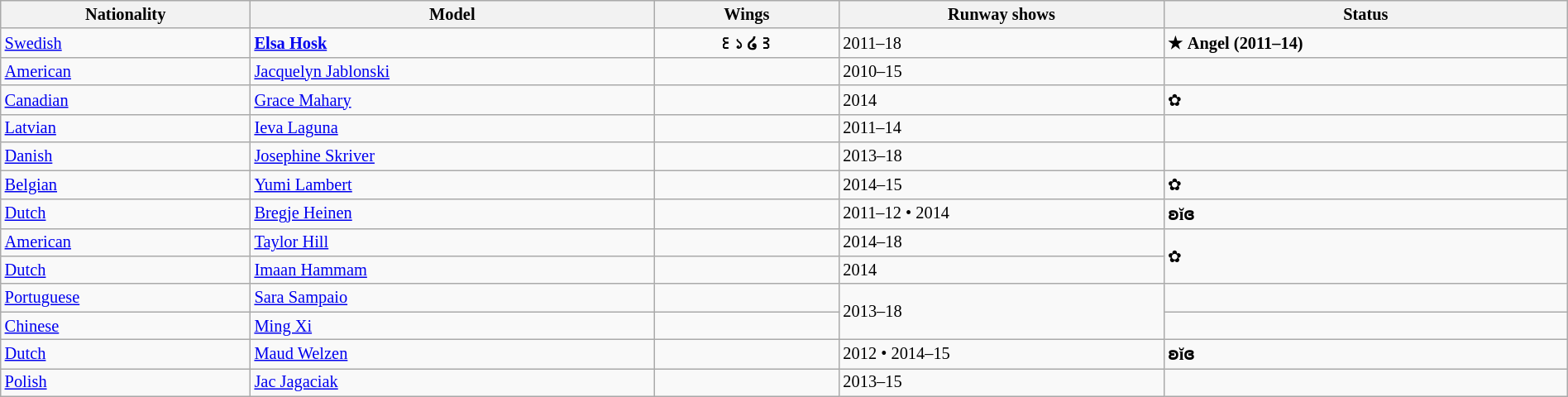<table class="sortable wikitable"  style="font-size:85%; width:100%;">
<tr>
<th style="text-align:center;">Nationality</th>
<th style="text-align:center;">Model</th>
<th style="text-align:center;">Wings</th>
<th style="text-align:center;">Runway shows</th>
<th style="text-align:center;">Status</th>
</tr>
<tr>
<td> <a href='#'>Swedish</a></td>
<td><strong><a href='#'>Elsa Hosk</a></strong></td>
<td align="center"><strong>꒰১ ໒꒱</strong></td>
<td>2011–18</td>
<td><strong>★  Angel (2011–14)</strong></td>
</tr>
<tr>
<td> <a href='#'>American</a></td>
<td><a href='#'>Jacquelyn Jablonski</a></td>
<td></td>
<td>2010–15</td>
<td></td>
</tr>
<tr>
<td> <a href='#'>Canadian</a></td>
<td><a href='#'>Grace Mahary</a></td>
<td></td>
<td>2014</td>
<td>✿</td>
</tr>
<tr>
<td> <a href='#'>Latvian</a></td>
<td><a href='#'>Ieva Laguna</a></td>
<td></td>
<td>2011–14</td>
<td></td>
</tr>
<tr>
<td> <a href='#'>Danish</a></td>
<td><a href='#'>Josephine Skriver</a></td>
<td></td>
<td>2013–18</td>
<td></td>
</tr>
<tr>
<td> <a href='#'>Belgian</a></td>
<td><a href='#'>Yumi Lambert</a></td>
<td></td>
<td>2014–15</td>
<td>✿</td>
</tr>
<tr>
<td> <a href='#'>Dutch</a></td>
<td><a href='#'>Bregje Heinen</a></td>
<td></td>
<td>2011–12 • 2014</td>
<td><strong>ʚĭɞ</strong></td>
</tr>
<tr>
<td> <a href='#'>American</a></td>
<td><a href='#'>Taylor Hill</a></td>
<td></td>
<td>2014–18</td>
<td rowspan="2">✿</td>
</tr>
<tr>
<td> <a href='#'>Dutch</a></td>
<td><a href='#'>Imaan Hammam</a></td>
<td></td>
<td>2014</td>
</tr>
<tr>
<td> <a href='#'>Portuguese</a></td>
<td><a href='#'>Sara Sampaio</a></td>
<td></td>
<td rowspan="2">2013–18</td>
<td></td>
</tr>
<tr>
<td> <a href='#'>Chinese</a></td>
<td><a href='#'>Ming Xi</a></td>
<td></td>
<td></td>
</tr>
<tr>
<td> <a href='#'>Dutch</a></td>
<td><a href='#'>Maud Welzen</a></td>
<td></td>
<td>2012 • 2014–15</td>
<td><strong>ʚĭɞ</strong></td>
</tr>
<tr>
<td> <a href='#'>Polish</a></td>
<td><a href='#'>Jac Jagaciak</a></td>
<td></td>
<td>2013–15</td>
<td></td>
</tr>
</table>
